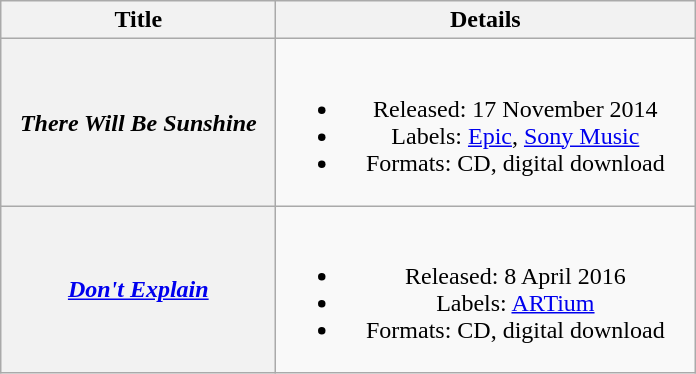<table class="wikitable plainrowheaders" style="text-align:center;">
<tr>
<th scope="col" style="width:11em;">Title</th>
<th scope="col" style="width:17em;">Details</th>
</tr>
<tr>
<th scope="row"><em>There Will Be Sunshine</em></th>
<td><br><ul><li>Released: 17 November 2014</li><li>Labels: <a href='#'>Epic</a>, <a href='#'>Sony Music</a></li><li>Formats: CD, digital download</li></ul></td>
</tr>
<tr>
<th scope="row"><em><a href='#'>Don't Explain</a></em></th>
<td><br><ul><li>Released: 8 April 2016</li><li>Labels: <a href='#'>ARTium</a></li><li>Formats: CD, digital download</li></ul></td>
</tr>
</table>
